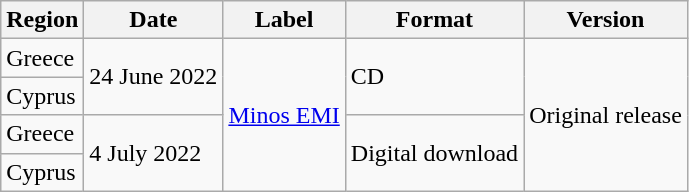<table class="sortable wikitable">
<tr>
<th>Region</th>
<th>Date</th>
<th>Label</th>
<th>Format</th>
<th>Version</th>
</tr>
<tr>
<td>Greece</td>
<td rowspan="2">24 June 2022</td>
<td rowspan="4"><a href='#'>Minos EMI</a></td>
<td rowspan="2">CD</td>
<td rowspan="4">Original release</td>
</tr>
<tr>
<td>Cyprus</td>
</tr>
<tr>
<td>Greece</td>
<td rowspan="2">4 July 2022</td>
<td rowspan="2">Digital download</td>
</tr>
<tr>
<td>Cyprus</td>
</tr>
</table>
